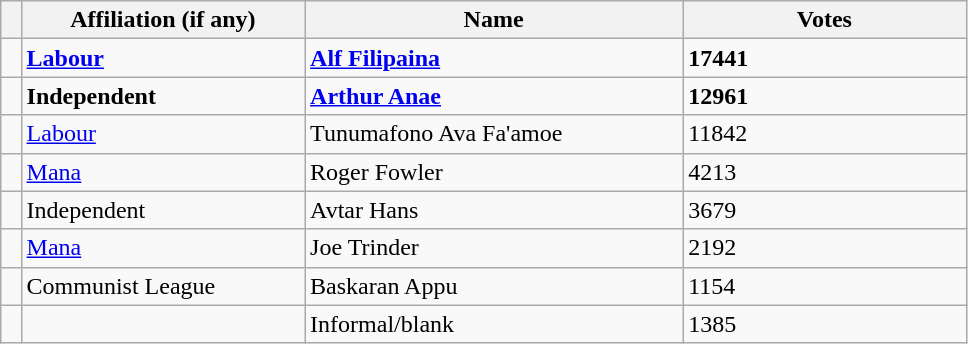<table class="wikitable" style="width:51%;">
<tr>
<th style="width:1%;"></th>
<th style="width:15%;">Affiliation (if any)</th>
<th style="width:20%;">Name</th>
<th style="width:15%;">Votes</th>
</tr>
<tr>
<td bgcolor=></td>
<td><strong><a href='#'>Labour</a> </strong></td>
<td><strong><a href='#'>Alf Filipaina</a></strong></td>
<td><strong>17441</strong></td>
</tr>
<tr>
<td bgcolor=></td>
<td><strong>Independent</strong></td>
<td><strong><a href='#'>Arthur Anae</a></strong></td>
<td><strong>12961</strong></td>
</tr>
<tr>
<td bgcolor=></td>
<td><a href='#'>Labour</a></td>
<td>Tunumafono Ava Fa'amoe</td>
<td>11842</td>
</tr>
<tr>
<td bgcolor=></td>
<td><a href='#'>Mana</a></td>
<td>Roger Fowler</td>
<td>4213</td>
</tr>
<tr>
<td bgcolor=></td>
<td>Independent</td>
<td>Avtar Hans</td>
<td>3679</td>
</tr>
<tr>
<td bgcolor=></td>
<td><a href='#'>Mana</a></td>
<td>Joe Trinder</td>
<td>2192</td>
</tr>
<tr>
<td bgcolor=></td>
<td>Communist League</td>
<td>Baskaran Appu</td>
<td>1154</td>
</tr>
<tr>
<td bgcolor=></td>
<td></td>
<td>Informal/blank</td>
<td>1385</td>
</tr>
</table>
